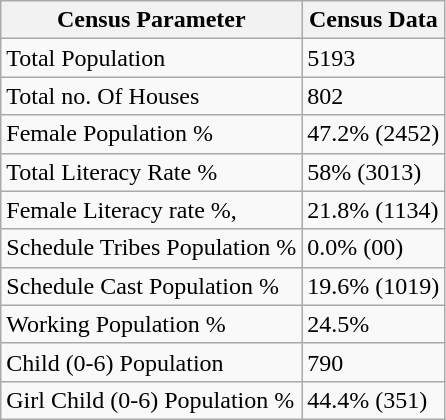<table class="wikitable sortable">
<tr>
<th>Census Parameter</th>
<th>Census Data</th>
</tr>
<tr>
<td>Total Population</td>
<td>5193</td>
</tr>
<tr>
<td>Total no. Of Houses</td>
<td>802</td>
</tr>
<tr>
<td>Female Population %</td>
<td>47.2% (2452)</td>
</tr>
<tr>
<td>Total Literacy Rate %</td>
<td>58% (3013)</td>
</tr>
<tr>
<td>Female Literacy rate %,</td>
<td>21.8% (1134)</td>
</tr>
<tr>
<td>Schedule Tribes Population %</td>
<td>0.0% (00)</td>
</tr>
<tr>
<td>Schedule Cast Population %</td>
<td>19.6% (1019)</td>
</tr>
<tr>
<td>Working Population %</td>
<td>24.5%</td>
</tr>
<tr>
<td>Child (0-6) Population</td>
<td>790</td>
</tr>
<tr>
<td>Girl Child (0-6) Population %</td>
<td>44.4% (351)</td>
</tr>
</table>
